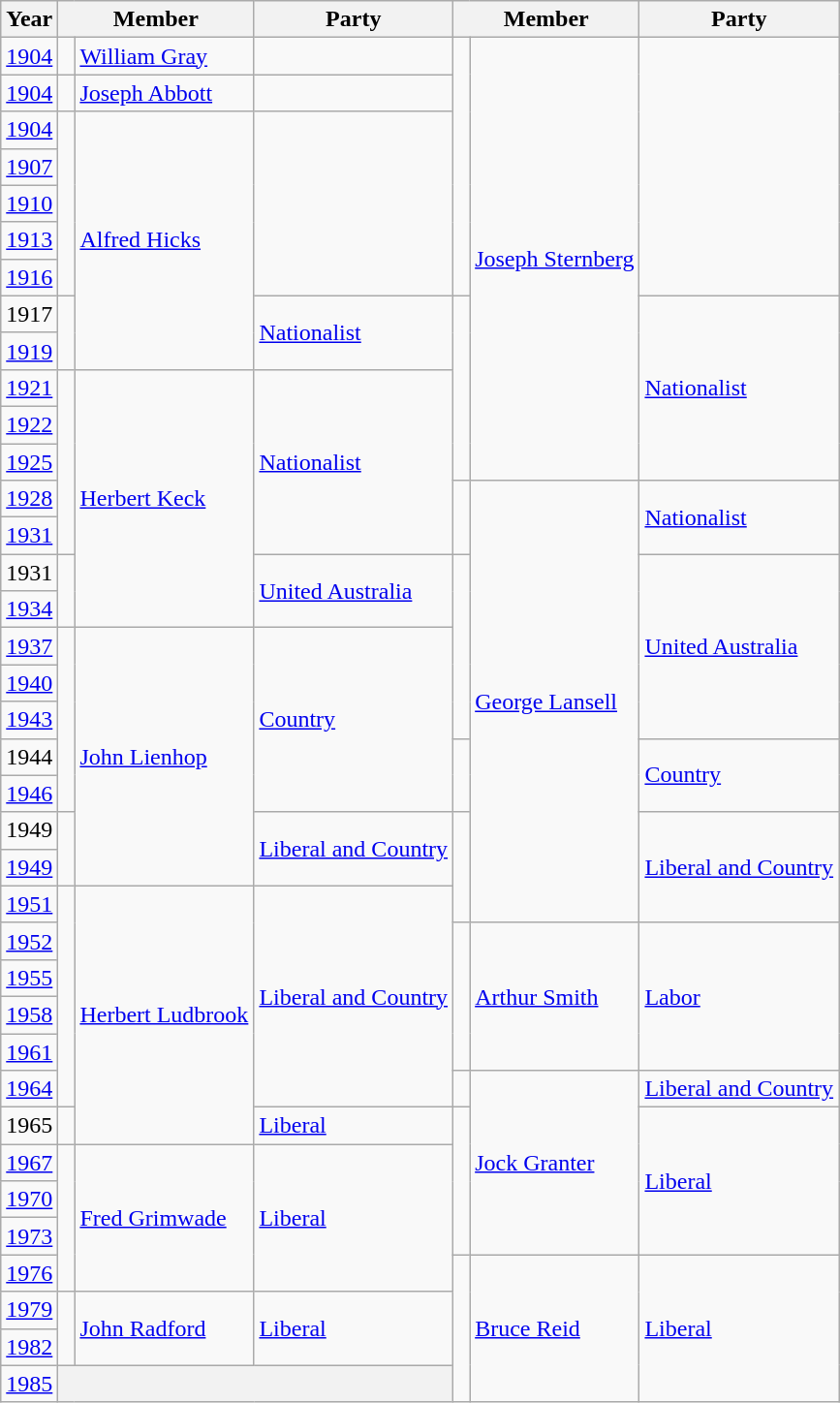<table class="wikitable">
<tr>
<th>Year</th>
<th colspan="2">Member</th>
<th>Party</th>
<th colspan="2">Member</th>
<th>Party</th>
</tr>
<tr>
<td><a href='#'>1904</a></td>
<td> </td>
<td><a href='#'>William Gray</a></td>
<td></td>
<td rowspan="7" > </td>
<td rowspan="12"><a href='#'>Joseph Sternberg</a></td>
<td rowspan="7"></td>
</tr>
<tr>
<td><a href='#'>1904</a></td>
<td> </td>
<td><a href='#'>Joseph Abbott</a></td>
<td></td>
</tr>
<tr>
<td><a href='#'>1904</a></td>
<td rowspan="5" > </td>
<td rowspan="7"><a href='#'>Alfred Hicks</a></td>
<td rowspan="5"></td>
</tr>
<tr>
<td><a href='#'>1907</a></td>
</tr>
<tr>
<td><a href='#'>1910</a></td>
</tr>
<tr>
<td><a href='#'>1913</a></td>
</tr>
<tr>
<td><a href='#'>1916</a></td>
</tr>
<tr>
<td>1917</td>
<td rowspan="2" > </td>
<td rowspan="2"><a href='#'>Nationalist</a></td>
<td rowspan="5" > </td>
<td rowspan="5"><a href='#'>Nationalist</a></td>
</tr>
<tr>
<td><a href='#'>1919</a></td>
</tr>
<tr>
<td><a href='#'>1921</a></td>
<td rowspan="5" > </td>
<td rowspan="7"><a href='#'>Herbert Keck</a></td>
<td rowspan="5"><a href='#'>Nationalist</a></td>
</tr>
<tr>
<td><a href='#'>1922</a></td>
</tr>
<tr>
<td><a href='#'>1925</a></td>
</tr>
<tr>
<td><a href='#'>1928</a></td>
<td rowspan="2" > </td>
<td rowspan="12"><a href='#'>George Lansell</a></td>
<td rowspan="2"><a href='#'>Nationalist</a></td>
</tr>
<tr>
<td><a href='#'>1931</a></td>
</tr>
<tr>
<td>1931</td>
<td rowspan="2" > </td>
<td rowspan="2"><a href='#'>United Australia</a></td>
<td rowspan="5" > </td>
<td rowspan="5"><a href='#'>United Australia</a></td>
</tr>
<tr>
<td><a href='#'>1934</a></td>
</tr>
<tr>
<td><a href='#'>1937</a></td>
<td rowspan="5" > </td>
<td rowspan="7"><a href='#'>John Lienhop</a></td>
<td rowspan="5"><a href='#'>Country</a></td>
</tr>
<tr>
<td><a href='#'>1940</a></td>
</tr>
<tr>
<td><a href='#'>1943</a></td>
</tr>
<tr>
<td>1944</td>
<td rowspan="2" > </td>
<td rowspan="2"><a href='#'>Country</a></td>
</tr>
<tr>
<td><a href='#'>1946</a></td>
</tr>
<tr>
<td>1949</td>
<td rowspan="2" > </td>
<td rowspan="2"><a href='#'>Liberal and Country</a></td>
<td rowspan="3" > </td>
<td rowspan="3"><a href='#'>Liberal and Country</a></td>
</tr>
<tr>
<td><a href='#'>1949</a></td>
</tr>
<tr>
<td><a href='#'>1951</a></td>
<td rowspan="6" > </td>
<td rowspan="7"><a href='#'>Herbert Ludbrook</a></td>
<td rowspan="6"><a href='#'>Liberal and Country</a></td>
</tr>
<tr>
<td><a href='#'>1952</a></td>
<td rowspan="4" > </td>
<td rowspan="4"><a href='#'>Arthur Smith</a></td>
<td rowspan="4"><a href='#'>Labor</a></td>
</tr>
<tr>
<td><a href='#'>1955</a></td>
</tr>
<tr>
<td><a href='#'>1958</a></td>
</tr>
<tr>
<td><a href='#'>1961</a></td>
</tr>
<tr>
<td><a href='#'>1964</a></td>
<td> </td>
<td rowspan="5"><a href='#'>Jock Granter</a></td>
<td><a href='#'>Liberal and Country</a></td>
</tr>
<tr>
<td>1965</td>
<td> </td>
<td><a href='#'>Liberal</a></td>
<td rowspan="4" > </td>
<td rowspan="4"><a href='#'>Liberal</a></td>
</tr>
<tr>
<td><a href='#'>1967</a></td>
<td rowspan="4" > </td>
<td rowspan="4"><a href='#'>Fred Grimwade</a></td>
<td rowspan="4"><a href='#'>Liberal</a></td>
</tr>
<tr>
<td><a href='#'>1970</a></td>
</tr>
<tr>
<td><a href='#'>1973</a></td>
</tr>
<tr>
<td><a href='#'>1976</a></td>
<td rowspan="4" > </td>
<td rowspan="4"><a href='#'>Bruce Reid</a></td>
<td rowspan="4"><a href='#'>Liberal</a></td>
</tr>
<tr>
<td><a href='#'>1979</a></td>
<td rowspan="2" > </td>
<td rowspan="2"><a href='#'>John Radford</a></td>
<td rowspan="2"><a href='#'>Liberal</a></td>
</tr>
<tr>
<td><a href='#'>1982</a></td>
</tr>
<tr>
<td><a href='#'>1985</a></td>
<th colspan="3"></th>
</tr>
</table>
